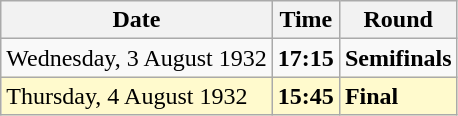<table class="wikitable">
<tr>
<th>Date</th>
<th>Time</th>
<th>Round</th>
</tr>
<tr>
<td>Wednesday, 3 August 1932</td>
<td><strong>17:15</strong></td>
<td><strong>Semifinals</strong></td>
</tr>
<tr style=background:lemonchiffon>
<td>Thursday, 4 August 1932</td>
<td><strong>15:45</strong></td>
<td><strong>Final</strong></td>
</tr>
</table>
